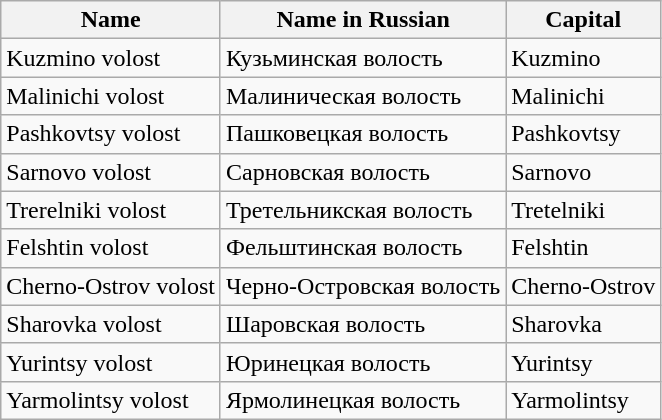<table class="wikitable sortable">
<tr>
<th>Name</th>
<th>Name in Russian</th>
<th>Capital</th>
</tr>
<tr>
<td>Kuzmino volost</td>
<td>Кузьминская волость</td>
<td>Kuzmino</td>
</tr>
<tr>
<td>Malinichi volost</td>
<td>Малиническая волость</td>
<td>Malinichi</td>
</tr>
<tr>
<td>Pashkovtsy volost</td>
<td>Пашковецкая волость</td>
<td>Pashkovtsy</td>
</tr>
<tr>
<td>Sarnovo volost</td>
<td>Сарновская волость</td>
<td>Sarnovo</td>
</tr>
<tr>
<td>Trerelniki volost</td>
<td>Третельникская волость</td>
<td>Tretelniki</td>
</tr>
<tr>
<td>Felshtin volost</td>
<td>Фельштинская волость</td>
<td>Felshtin</td>
</tr>
<tr>
<td>Cherno-Ostrov volost</td>
<td>Черно-Островская волость</td>
<td>Cherno-Ostrov</td>
</tr>
<tr>
<td>Sharovka volost</td>
<td>Шаровская волость</td>
<td>Sharovka</td>
</tr>
<tr>
<td>Yurintsy volost</td>
<td>Юринецкая волость</td>
<td>Yurintsy</td>
</tr>
<tr>
<td>Yarmolintsy volost</td>
<td>Ярмолинецкая волость</td>
<td>Yarmolintsy</td>
</tr>
</table>
